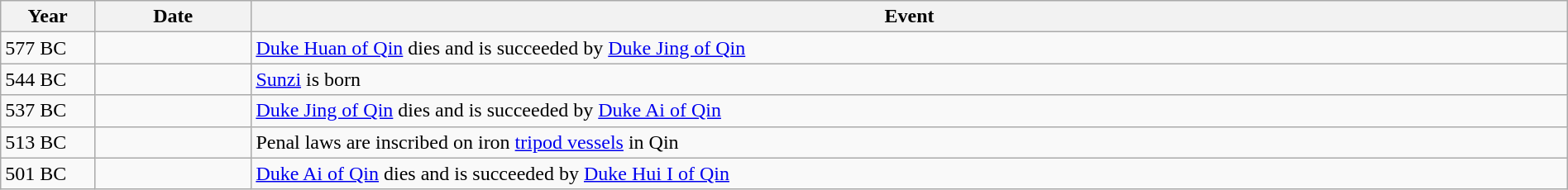<table class="wikitable" width="100%">
<tr>
<th style="width:6%">Year</th>
<th style="width:10%">Date</th>
<th>Event</th>
</tr>
<tr>
<td>577 BC</td>
<td></td>
<td><a href='#'>Duke Huan of Qin</a> dies and is succeeded by <a href='#'>Duke Jing of Qin</a></td>
</tr>
<tr>
<td>544 BC</td>
<td></td>
<td><a href='#'>Sunzi</a> is born</td>
</tr>
<tr>
<td>537 BC</td>
<td></td>
<td><a href='#'>Duke Jing of Qin</a> dies and is succeeded by <a href='#'>Duke Ai of Qin</a></td>
</tr>
<tr>
<td>513 BC</td>
<td></td>
<td>Penal laws are inscribed on iron <a href='#'>tripod vessels</a> in Qin</td>
</tr>
<tr>
<td>501 BC</td>
<td></td>
<td><a href='#'>Duke Ai of Qin</a> dies and is succeeded by <a href='#'>Duke Hui I of Qin</a></td>
</tr>
</table>
